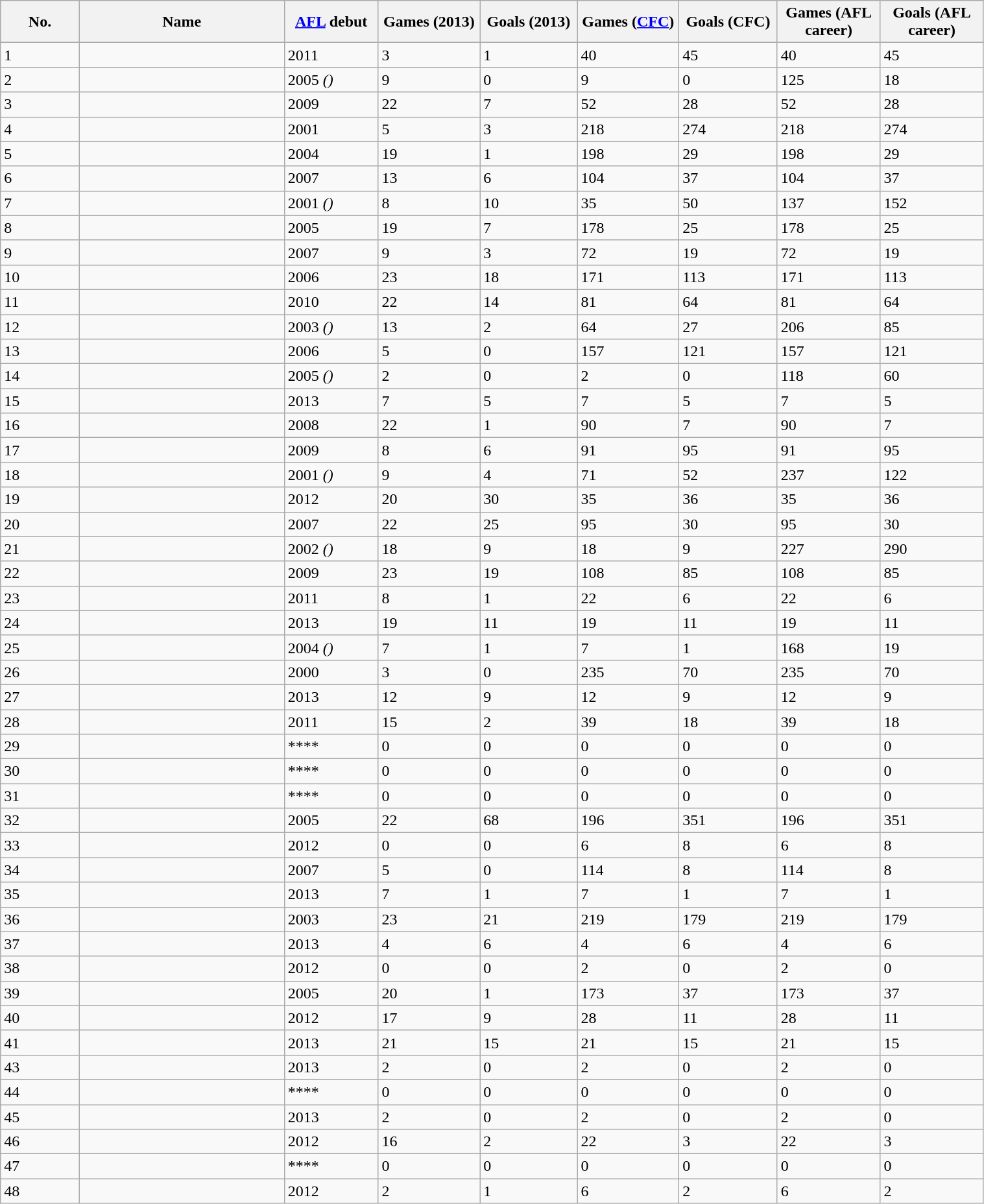<table class="wikitable sortable" style="width:80%;">
<tr style="background:#efefef;">
<th width=2%>No.</th>
<th width=6%>Name</th>
<th width=2%><a href='#'>AFL</a> debut</th>
<th width=2%>Games (2013)</th>
<th width=2%>Goals (2013)</th>
<th width=2%>Games (<a href='#'>CFC</a>)</th>
<th width=2%>Goals (CFC)</th>
<th width=2%>Games (AFL career)</th>
<th width=2%>Goals (AFL career)</th>
</tr>
<tr>
<td align=left>1</td>
<td></td>
<td>2011</td>
<td>3</td>
<td>1</td>
<td>40</td>
<td>45</td>
<td>40</td>
<td>45</td>
</tr>
<tr>
<td align=left>2</td>
<td></td>
<td>2005 <em>()</em></td>
<td>9</td>
<td>0</td>
<td>9</td>
<td>0</td>
<td>125</td>
<td>18</td>
</tr>
<tr>
<td align=left>3</td>
<td></td>
<td>2009</td>
<td>22</td>
<td>7</td>
<td>52</td>
<td>28</td>
<td>52</td>
<td>28</td>
</tr>
<tr>
<td align=left>4</td>
<td></td>
<td>2001</td>
<td>5</td>
<td>3</td>
<td>218</td>
<td>274</td>
<td>218</td>
<td>274</td>
</tr>
<tr>
<td align=left>5</td>
<td></td>
<td>2004</td>
<td>19</td>
<td>1</td>
<td>198</td>
<td>29</td>
<td>198</td>
<td>29</td>
</tr>
<tr>
<td align=left>6</td>
<td></td>
<td>2007</td>
<td>13</td>
<td>6</td>
<td>104</td>
<td>37</td>
<td>104</td>
<td>37</td>
</tr>
<tr>
<td align=left>7</td>
<td></td>
<td>2001 <em>()</em></td>
<td>8</td>
<td>10</td>
<td>35</td>
<td>50</td>
<td>137</td>
<td>152</td>
</tr>
<tr>
<td align=left>8</td>
<td></td>
<td>2005</td>
<td>19</td>
<td>7</td>
<td>178</td>
<td>25</td>
<td>178</td>
<td>25</td>
</tr>
<tr>
<td align=left>9</td>
<td></td>
<td>2007</td>
<td>9</td>
<td>3</td>
<td>72</td>
<td>19</td>
<td>72</td>
<td>19</td>
</tr>
<tr>
<td align=left>10</td>
<td></td>
<td>2006</td>
<td>23</td>
<td>18</td>
<td>171</td>
<td>113</td>
<td>171</td>
<td>113</td>
</tr>
<tr>
<td align=left>11</td>
<td></td>
<td>2010</td>
<td>22</td>
<td>14</td>
<td>81</td>
<td>64</td>
<td>81</td>
<td>64</td>
</tr>
<tr>
<td align=left>12</td>
<td></td>
<td>2003 <em>()</em></td>
<td>13</td>
<td>2</td>
<td>64</td>
<td>27</td>
<td>206</td>
<td>85</td>
</tr>
<tr>
<td align=left>13</td>
<td></td>
<td>2006</td>
<td>5</td>
<td>0</td>
<td>157</td>
<td>121</td>
<td>157</td>
<td>121</td>
</tr>
<tr>
<td align=left>14</td>
<td></td>
<td>2005 <em>()</em></td>
<td>2</td>
<td>0</td>
<td>2</td>
<td>0</td>
<td>118</td>
<td>60</td>
</tr>
<tr>
<td align=left>15</td>
<td></td>
<td>2013</td>
<td>7</td>
<td>5</td>
<td>7</td>
<td>5</td>
<td>7</td>
<td>5</td>
</tr>
<tr>
<td align=left>16</td>
<td></td>
<td>2008</td>
<td>22</td>
<td>1</td>
<td>90</td>
<td>7</td>
<td>90</td>
<td>7</td>
</tr>
<tr>
<td align=left>17</td>
<td></td>
<td>2009</td>
<td>8</td>
<td>6</td>
<td>91</td>
<td>95</td>
<td>91</td>
<td>95</td>
</tr>
<tr>
<td align=left>18</td>
<td></td>
<td>2001 <em>()</em></td>
<td>9</td>
<td>4</td>
<td>71</td>
<td>52</td>
<td>237</td>
<td>122</td>
</tr>
<tr>
<td align=left>19</td>
<td></td>
<td>2012</td>
<td>20</td>
<td>30</td>
<td>35</td>
<td>36</td>
<td>35</td>
<td>36</td>
</tr>
<tr>
<td align=left>20</td>
<td></td>
<td>2007</td>
<td>22</td>
<td>25</td>
<td>95</td>
<td>30</td>
<td>95</td>
<td>30</td>
</tr>
<tr>
<td align=left>21</td>
<td></td>
<td>2002 <em>()</em></td>
<td>18</td>
<td>9</td>
<td>18</td>
<td>9</td>
<td>227</td>
<td>290</td>
</tr>
<tr>
<td align=left>22</td>
<td></td>
<td>2009</td>
<td>23</td>
<td>19</td>
<td>108</td>
<td>85</td>
<td>108</td>
<td>85</td>
</tr>
<tr>
<td align=left>23</td>
<td></td>
<td>2011</td>
<td>8</td>
<td>1</td>
<td>22</td>
<td>6</td>
<td>22</td>
<td>6</td>
</tr>
<tr>
<td align=left>24</td>
<td></td>
<td>2013</td>
<td>19</td>
<td>11</td>
<td>19</td>
<td>11</td>
<td>19</td>
<td>11</td>
</tr>
<tr>
<td align=left>25</td>
<td></td>
<td>2004 <em>()</em></td>
<td>7</td>
<td>1</td>
<td>7</td>
<td>1</td>
<td>168</td>
<td>19</td>
</tr>
<tr>
<td align=left>26</td>
<td></td>
<td>2000</td>
<td>3</td>
<td>0</td>
<td>235</td>
<td>70</td>
<td>235</td>
<td>70</td>
</tr>
<tr>
<td align=left>27</td>
<td></td>
<td>2013</td>
<td>12</td>
<td>9</td>
<td>12</td>
<td>9</td>
<td>12</td>
<td>9</td>
</tr>
<tr>
<td align=left>28</td>
<td></td>
<td>2011</td>
<td>15</td>
<td>2</td>
<td>39</td>
<td>18</td>
<td>39</td>
<td>18</td>
</tr>
<tr>
<td align=left>29</td>
<td></td>
<td>****</td>
<td>0</td>
<td>0</td>
<td>0</td>
<td>0</td>
<td>0</td>
<td>0</td>
</tr>
<tr>
<td align=left>30</td>
<td></td>
<td>****</td>
<td>0</td>
<td>0</td>
<td>0</td>
<td>0</td>
<td>0</td>
<td>0</td>
</tr>
<tr>
<td align=left>31</td>
<td></td>
<td>****</td>
<td>0</td>
<td>0</td>
<td>0</td>
<td>0</td>
<td>0</td>
<td>0</td>
</tr>
<tr>
<td align=left>32</td>
<td></td>
<td>2005</td>
<td>22</td>
<td>68</td>
<td>196</td>
<td>351</td>
<td>196</td>
<td>351</td>
</tr>
<tr>
<td align=left>33</td>
<td></td>
<td>2012</td>
<td>0</td>
<td>0</td>
<td>6</td>
<td>8</td>
<td>6</td>
<td>8</td>
</tr>
<tr>
<td align=left>34</td>
<td></td>
<td>2007</td>
<td>5</td>
<td>0</td>
<td>114</td>
<td>8</td>
<td>114</td>
<td>8</td>
</tr>
<tr>
<td align=left>35</td>
<td></td>
<td>2013</td>
<td>7</td>
<td>1</td>
<td>7</td>
<td>1</td>
<td>7</td>
<td>1</td>
</tr>
<tr>
<td align=left>36</td>
<td></td>
<td>2003</td>
<td>23</td>
<td>21</td>
<td>219</td>
<td>179</td>
<td>219</td>
<td>179</td>
</tr>
<tr>
<td align=left>37</td>
<td></td>
<td>2013</td>
<td>4</td>
<td>6</td>
<td>4</td>
<td>6</td>
<td>4</td>
<td>6</td>
</tr>
<tr>
<td align=left>38</td>
<td></td>
<td>2012</td>
<td>0</td>
<td>0</td>
<td>2</td>
<td>0</td>
<td>2</td>
<td>0</td>
</tr>
<tr>
<td align=left>39</td>
<td></td>
<td>2005</td>
<td>20</td>
<td>1</td>
<td>173</td>
<td>37</td>
<td>173</td>
<td>37</td>
</tr>
<tr>
<td align=left>40</td>
<td></td>
<td>2012</td>
<td>17</td>
<td>9</td>
<td>28</td>
<td>11</td>
<td>28</td>
<td>11</td>
</tr>
<tr>
<td align=left>41</td>
<td></td>
<td>2013</td>
<td>21</td>
<td>15</td>
<td>21</td>
<td>15</td>
<td>21</td>
<td>15</td>
</tr>
<tr>
<td align=left>43</td>
<td></td>
<td>2013</td>
<td>2</td>
<td>0</td>
<td>2</td>
<td>0</td>
<td>2</td>
<td>0</td>
</tr>
<tr>
<td align=left>44</td>
<td></td>
<td>****</td>
<td>0</td>
<td>0</td>
<td>0</td>
<td>0</td>
<td>0</td>
<td>0</td>
</tr>
<tr>
<td align=left>45</td>
<td></td>
<td>2013</td>
<td>2</td>
<td>0</td>
<td>2</td>
<td>0</td>
<td>2</td>
<td>0</td>
</tr>
<tr>
<td align=left>46</td>
<td></td>
<td>2012</td>
<td>16</td>
<td>2</td>
<td>22</td>
<td>3</td>
<td>22</td>
<td>3</td>
</tr>
<tr>
<td align=left>47</td>
<td></td>
<td>****</td>
<td>0</td>
<td>0</td>
<td>0</td>
<td>0</td>
<td>0</td>
<td>0</td>
</tr>
<tr>
<td align=left>48</td>
<td></td>
<td>2012</td>
<td>2</td>
<td>1</td>
<td>6</td>
<td>2</td>
<td>6</td>
<td>2</td>
</tr>
</table>
